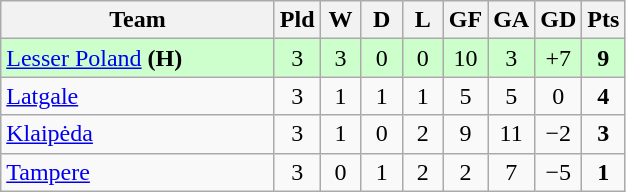<table class="wikitable" style="text-align:center;">
<tr>
<th width=175>Team</th>
<th width=20 abbr="Played">Pld</th>
<th width=20 abbr="Won">W</th>
<th width=20 abbr="Drawn">D</th>
<th width=20 abbr="Lost">L</th>
<th width=20 abbr="Goals for">GF</th>
<th width=20 abbr="Goals against">GA</th>
<th width=20 abbr="Goal difference">GD</th>
<th width=20 abbr="Points">Pts</th>
</tr>
<tr bgcolor=#ccffcc>
<td align=left> <a href='#'>Lesser Poland</a> <strong>(H)</strong></td>
<td>3</td>
<td>3</td>
<td>0</td>
<td>0</td>
<td>10</td>
<td>3</td>
<td>+7</td>
<td><strong>9</strong></td>
</tr>
<tr>
<td align=left> <a href='#'>Latgale</a></td>
<td>3</td>
<td>1</td>
<td>1</td>
<td>1</td>
<td>5</td>
<td>5</td>
<td>0</td>
<td><strong>4</strong></td>
</tr>
<tr>
<td align=left> <a href='#'>Klaipėda</a></td>
<td>3</td>
<td>1</td>
<td>0</td>
<td>2</td>
<td>9</td>
<td>11</td>
<td>−2</td>
<td><strong>3</strong></td>
</tr>
<tr>
<td align=left> <a href='#'>Tampere</a></td>
<td>3</td>
<td>0</td>
<td>1</td>
<td>2</td>
<td>2</td>
<td>7</td>
<td>−5</td>
<td><strong>1</strong></td>
</tr>
</table>
